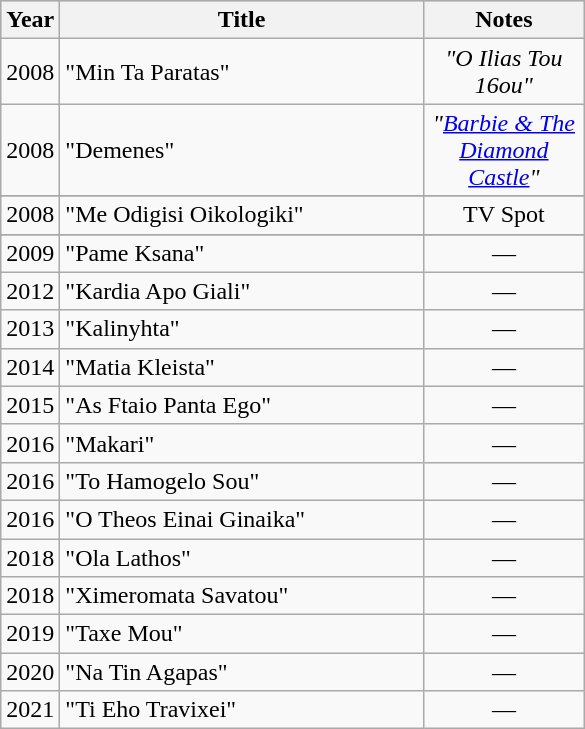<table class="wikitable"|width=100%>
<tr style="background:#ccc; text-align:center;">
<th style="width:20px;">Year</th>
<th style="width:235px;">Title</th>
<th style="width:100px;">Notes</th>
</tr>
<tr>
<td>2008</td>
<td>"Min Ta Paratas"</td>
<td style="text-align:center;"><em>"O Ilias Tou 16ou"</em></td>
</tr>
<tr>
<td>2008</td>
<td>"Demenes"</td>
<td style="text-align:center;"><em>"<a href='#'>Barbie & The Diamond Castle</a>"</em></td>
</tr>
<tr>
</tr>
<tr>
<td>2008</td>
<td>"Me Odigisi Oikologiki"</td>
<td style="text-align:center;">TV Spot</td>
</tr>
<tr>
</tr>
<tr>
<td>2009</td>
<td>"Pame Ksana"</td>
<td style="text-align:center;">—</td>
</tr>
<tr>
<td>2012</td>
<td>"Kardia Apo Giali"</td>
<td style="text-align:center;">—</td>
</tr>
<tr>
<td>2013</td>
<td>"Kalinyhta"</td>
<td style="text-align:center;">—</td>
</tr>
<tr>
<td>2014</td>
<td>"Matia Kleista"</td>
<td style="text-align:center;">—</td>
</tr>
<tr>
<td>2015</td>
<td>"As Ftaio Panta Ego"</td>
<td style="text-align:center;">—</td>
</tr>
<tr>
<td>2016</td>
<td>"Makari"</td>
<td style="text-align:center;">—</td>
</tr>
<tr>
<td>2016</td>
<td>"To Hamogelo Sou"</td>
<td style="text-align:center;">—</td>
</tr>
<tr>
<td>2016</td>
<td>"O Theos Einai Ginaika"</td>
<td style="text-align:center;">—</td>
</tr>
<tr>
<td>2018</td>
<td>"Ola Lathos"</td>
<td style="text-align:center;">—</td>
</tr>
<tr>
<td>2018</td>
<td>"Ximeromata Savatou"</td>
<td style="text-align:center;">—</td>
</tr>
<tr>
<td>2019</td>
<td>"Taxe Mou"</td>
<td style="text-align:center;">—</td>
</tr>
<tr>
<td>2020</td>
<td>"Na Tin Agapas"</td>
<td style="text-align:center;">—</td>
</tr>
<tr>
<td>2021</td>
<td>"Ti Eho Travixei"</td>
<td style="text-align:center;">—</td>
</tr>
</table>
